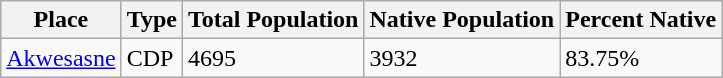<table class="wikitable sortable">
<tr>
<th>Place</th>
<th>Type</th>
<th>Total Population</th>
<th>Native Population</th>
<th>Percent Native</th>
</tr>
<tr>
<td><a href='#'>Akwesasne</a></td>
<td>CDP</td>
<td>4695</td>
<td>3932</td>
<td>83.75%</td>
</tr>
</table>
